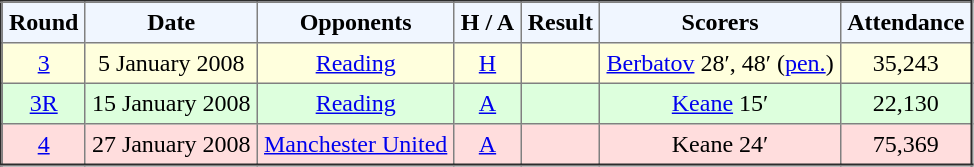<table border="2" cellpadding="4" style="border-collapse:collapse; text-align:center;">
<tr style="background:#f0f6ff;">
<th>Round</th>
<th>Date</th>
<th>Opponents</th>
<th>H / A</th>
<th>Result</th>
<th>Scorers</th>
<th>Attendance</th>
</tr>
<tr style="background:#ffd;">
<td><a href='#'>3</a></td>
<td>5 January 2008</td>
<td><a href='#'>Reading</a></td>
<td><a href='#'>H</a></td>
<td></td>
<td><a href='#'>Berbatov</a> 28′, 48′ (<a href='#'>pen.</a>)</td>
<td>35,243</td>
</tr>
<tr style="background:#dfd;">
<td><a href='#'>3R</a></td>
<td>15 January 2008</td>
<td><a href='#'>Reading</a></td>
<td><a href='#'>A</a></td>
<td></td>
<td><a href='#'>Keane</a> 15′</td>
<td>22,130</td>
</tr>
<tr style="background:#fdd;">
<td><a href='#'>4</a></td>
<td>27 January 2008</td>
<td><a href='#'>Manchester United</a></td>
<td><a href='#'>A</a></td>
<td></td>
<td>Keane 24′</td>
<td>75,369</td>
</tr>
</table>
